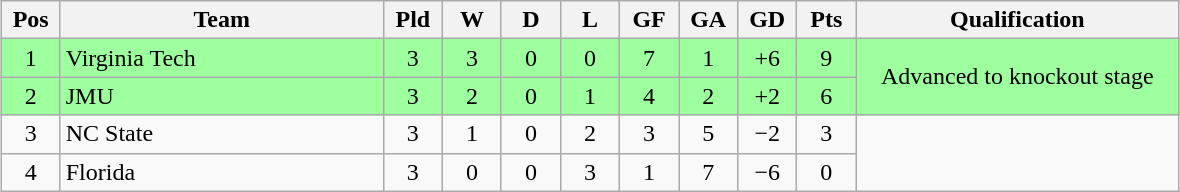<table class="wikitable" style="text-align:center; margin: 1em auto">
<tr>
<th style="width:2em">Pos</th>
<th style="width:13em">Team</th>
<th style="width:2em">Pld</th>
<th style="width:2em">W</th>
<th style="width:2em">D</th>
<th style="width:2em">L</th>
<th style="width:2em">GF</th>
<th style="width:2em">GA</th>
<th style="width:2em">GD</th>
<th style="width:2em">Pts</th>
<th style="width:13em">Qualification</th>
</tr>
<tr bgcolor="#9eff9e">
<td>1</td>
<td style="text-align:left">Virginia Tech</td>
<td>3</td>
<td>3</td>
<td>0</td>
<td>0</td>
<td>7</td>
<td>1</td>
<td>+6</td>
<td>9</td>
<td rowspan="2">Advanced to knockout stage</td>
</tr>
<tr bgcolor="#9eff9e">
<td>2</td>
<td style="text-align:left">JMU</td>
<td>3</td>
<td>2</td>
<td>0</td>
<td>1</td>
<td>4</td>
<td>2</td>
<td>+2</td>
<td>6</td>
</tr>
<tr>
<td>3</td>
<td style="text-align:left">NC State</td>
<td>3</td>
<td>1</td>
<td>0</td>
<td>2</td>
<td>3</td>
<td>5</td>
<td>−2</td>
<td>3</td>
<td rowspan="2"></td>
</tr>
<tr>
<td>4</td>
<td style="text-align:left">Florida</td>
<td>3</td>
<td>0</td>
<td>0</td>
<td>3</td>
<td>1</td>
<td>7</td>
<td>−6</td>
<td>0</td>
</tr>
</table>
